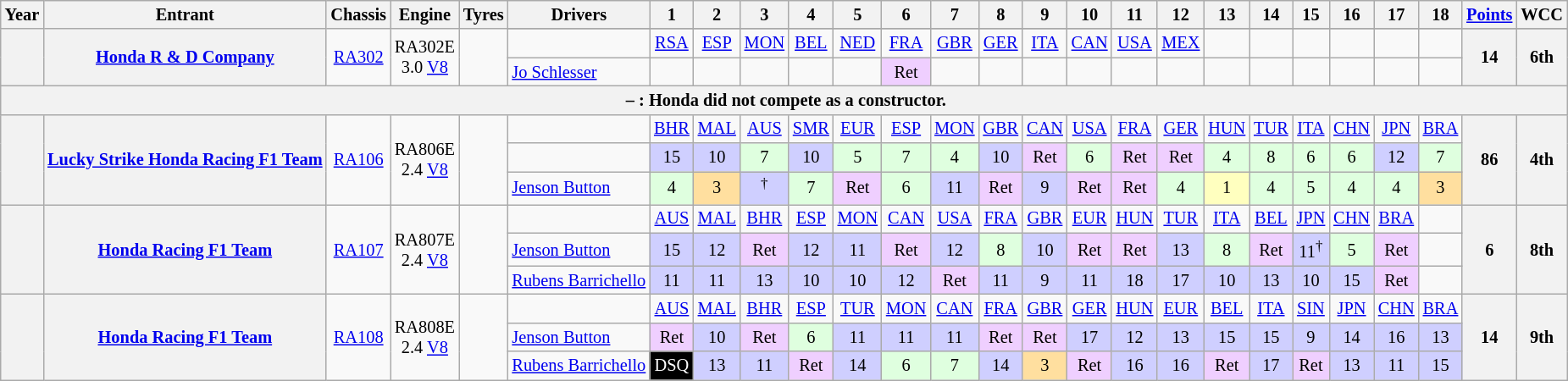<table class="wikitable" style="text-align:center; font-size:85%">
<tr>
<th>Year</th>
<th>Entrant</th>
<th>Chassis</th>
<th>Engine</th>
<th>Tyres</th>
<th>Drivers</th>
<th>1</th>
<th>2</th>
<th>3</th>
<th>4</th>
<th>5</th>
<th>6</th>
<th>7</th>
<th>8</th>
<th>9</th>
<th>10</th>
<th>11</th>
<th>12</th>
<th>13</th>
<th>14</th>
<th>15</th>
<th>16</th>
<th>17</th>
<th>18</th>
<th><a href='#'>Points</a></th>
<th>WCC</th>
</tr>
<tr>
<th rowspan="3"></th>
<th rowspan="3"><a href='#'>Honda R & D Company</a></th>
<td rowspan="3"><a href='#'>RA302</a></td>
<td rowspan="3">RA302E<br>3.0 <a href='#'>V8</a></td>
<td rowspan="3"></td>
</tr>
<tr>
<td></td>
<td><a href='#'>RSA</a></td>
<td><a href='#'>ESP</a></td>
<td><a href='#'>MON</a></td>
<td><a href='#'>BEL</a></td>
<td><a href='#'>NED</a></td>
<td><a href='#'>FRA</a></td>
<td><a href='#'>GBR</a></td>
<td><a href='#'>GER</a></td>
<td><a href='#'>ITA</a></td>
<td><a href='#'>CAN</a></td>
<td><a href='#'>USA</a></td>
<td><a href='#'>MEX</a></td>
<td></td>
<td></td>
<td></td>
<td></td>
<td></td>
<td></td>
<th rowspan="2">14</th>
<th rowspan="2">6th</th>
</tr>
<tr>
<td align="left"> <a href='#'>Jo Schlesser</a></td>
<td></td>
<td></td>
<td></td>
<td></td>
<td></td>
<td style="background:#efcfff;">Ret</td>
<td></td>
<td></td>
<td></td>
<td></td>
<td></td>
<td></td>
<td></td>
<td></td>
<td></td>
<td></td>
<td></td>
<td></td>
</tr>
<tr>
<th colspan="26" style="text-align:center;"> – : Honda did not compete as a constructor.</th>
</tr>
<tr>
<th rowspan="3"></th>
<th rowspan="3"><a href='#'>Lucky Strike Honda Racing F1 Team</a></th>
<td rowspan="3"><a href='#'>RA106</a></td>
<td rowspan="3">RA806E<br>2.4 <a href='#'>V8</a></td>
<td rowspan="3"></td>
<td></td>
<td><a href='#'>BHR</a></td>
<td><a href='#'>MAL</a></td>
<td><a href='#'>AUS</a></td>
<td><a href='#'>SMR</a></td>
<td><a href='#'>EUR</a></td>
<td><a href='#'>ESP</a></td>
<td><a href='#'>MON</a></td>
<td><a href='#'>GBR</a></td>
<td><a href='#'>CAN</a></td>
<td><a href='#'>USA</a></td>
<td><a href='#'>FRA</a></td>
<td><a href='#'>GER</a></td>
<td><a href='#'>HUN</a></td>
<td><a href='#'>TUR</a></td>
<td><a href='#'>ITA</a></td>
<td><a href='#'>CHN</a></td>
<td><a href='#'>JPN</a></td>
<td><a href='#'>BRA</a></td>
<th rowspan="3">86</th>
<th rowspan="3">4th</th>
</tr>
<tr>
<td align="left"></td>
<td style="background:#cfcfff;">15</td>
<td style="background:#cfcfff;">10</td>
<td style="background:#dfffdf;">7</td>
<td style="background:#cfcfff;">10</td>
<td style="background:#dfffdf;">5</td>
<td style="background:#dfffdf;">7</td>
<td style="background:#dfffdf;">4</td>
<td style="background:#cfcfff;">10</td>
<td style="background:#efcfff;">Ret</td>
<td style="background:#dfffdf;">6</td>
<td style="background:#efcfff;">Ret</td>
<td style="background:#efcfff;">Ret</td>
<td style="background:#dfffdf;">4</td>
<td style="background:#dfffdf;">8</td>
<td style="background:#dfffdf;">6</td>
<td style="background:#dfffdf;">6</td>
<td style="background:#cfcfff;">12</td>
<td style="background:#dfffdf;">7</td>
</tr>
<tr>
<td align="left"> <a href='#'>Jenson Button</a></td>
<td style="background:#dfffdf;">4</td>
<td style="background:#ffdf9f;">3</td>
<td style="background:#cfcfff;"><sup>†</sup></td>
<td style="background:#dfffdf;">7</td>
<td style="background:#efcfff;">Ret</td>
<td style="background:#dfffdf;">6</td>
<td style="background:#cfcfff;">11</td>
<td style="background:#efcfff;">Ret</td>
<td style="background:#cfcfff;">9</td>
<td style="background:#efcfff;">Ret</td>
<td style="background:#efcfff;">Ret</td>
<td style="background:#dfffdf;">4</td>
<td style="background:#ffffbf;">1</td>
<td style="background:#dfffdf;">4</td>
<td style="background:#dfffdf;">5</td>
<td style="background:#dfffdf;">4</td>
<td style="background:#dfffdf;">4</td>
<td style="background:#ffdf9f;">3</td>
</tr>
<tr>
<th rowspan="3"></th>
<th rowspan="3"><a href='#'>Honda Racing F1 Team</a></th>
<td rowspan="3"><a href='#'>RA107</a></td>
<td rowspan="3">RA807E<br>2.4 <a href='#'>V8</a></td>
<td rowspan="3"></td>
<td></td>
<td><a href='#'>AUS</a></td>
<td><a href='#'>MAL</a></td>
<td><a href='#'>BHR</a></td>
<td><a href='#'>ESP</a></td>
<td><a href='#'>MON</a></td>
<td><a href='#'>CAN</a></td>
<td><a href='#'>USA</a></td>
<td><a href='#'>FRA</a></td>
<td><a href='#'>GBR</a></td>
<td><a href='#'>EUR</a></td>
<td><a href='#'>HUN</a></td>
<td><a href='#'>TUR</a></td>
<td><a href='#'>ITA</a></td>
<td><a href='#'>BEL</a></td>
<td><a href='#'>JPN</a></td>
<td><a href='#'>CHN</a></td>
<td><a href='#'>BRA</a></td>
<td></td>
<th rowspan="3">6</th>
<th rowspan="3">8th</th>
</tr>
<tr>
<td align="left"> <a href='#'>Jenson Button</a></td>
<td style="background:#cfcfff;">15</td>
<td style="background:#cfcfff;">12</td>
<td style="background:#efcfff;">Ret</td>
<td style="background:#cfcfff;">12</td>
<td style="background:#cfcfff;">11</td>
<td style="background:#efcfff;">Ret</td>
<td style="background:#cfcfff;">12</td>
<td style="background:#dfffdf;">8</td>
<td style="background:#cfcfff;">10</td>
<td style="background:#efcfff;">Ret</td>
<td style="background:#efcfff;">Ret</td>
<td style="background:#cfcfff;">13</td>
<td style="background:#dfffdf;">8</td>
<td style="background:#efcfff;">Ret</td>
<td style="background:#cfcfff;">11<sup>†</sup></td>
<td style="background:#dfffdf;">5</td>
<td style="background:#efcfff;">Ret</td>
<td></td>
</tr>
<tr>
<td align="left"> <a href='#'>Rubens Barrichello</a></td>
<td style="background:#cfcfff;">11</td>
<td style="background:#cfcfff;">11</td>
<td style="background:#cfcfff;">13</td>
<td style="background:#cfcfff;">10</td>
<td style="background:#cfcfff;">10</td>
<td style="background:#cfcfff;">12</td>
<td style="background:#efcfff;">Ret</td>
<td style="background:#cfcfff;">11</td>
<td style="background:#cfcfff;">9</td>
<td style="background:#cfcfff;">11</td>
<td style="background:#cfcfff;">18</td>
<td style="background:#cfcfff;">17</td>
<td style="background:#cfcfff;">10</td>
<td style="background:#cfcfff;">13</td>
<td style="background:#cfcfff;">10</td>
<td style="background:#cfcfff;">15</td>
<td style="background:#efcfff;">Ret</td>
<td></td>
</tr>
<tr>
<th rowspan="3"></th>
<th rowspan="3"><a href='#'>Honda Racing F1 Team</a></th>
<td rowspan="3"><a href='#'>RA108</a></td>
<td rowspan="3">RA808E<br>2.4 <a href='#'>V8</a></td>
<td rowspan="3"></td>
<td></td>
<td><a href='#'>AUS</a></td>
<td><a href='#'>MAL</a></td>
<td><a href='#'>BHR</a></td>
<td><a href='#'>ESP</a></td>
<td><a href='#'>TUR</a></td>
<td><a href='#'>MON</a></td>
<td><a href='#'>CAN</a></td>
<td><a href='#'>FRA</a></td>
<td><a href='#'>GBR</a></td>
<td><a href='#'>GER</a></td>
<td><a href='#'>HUN</a></td>
<td><a href='#'>EUR</a></td>
<td><a href='#'>BEL</a></td>
<td><a href='#'>ITA</a></td>
<td><a href='#'>SIN</a></td>
<td><a href='#'>JPN</a></td>
<td><a href='#'>CHN</a></td>
<td><a href='#'>BRA</a></td>
<th rowspan="3">14</th>
<th rowspan="3">9th</th>
</tr>
<tr>
<td align="left"> <a href='#'>Jenson Button</a></td>
<td style="background:#efcfff;">Ret</td>
<td style="background:#cfcfff;">10</td>
<td style="background:#efcfff;">Ret</td>
<td style="background:#dfffdf;">6</td>
<td style="background:#cfcfff;">11</td>
<td style="background:#cfcfff;">11</td>
<td style="background:#cfcfff;">11</td>
<td style="background:#efcfff;">Ret</td>
<td style="background:#efcfff;">Ret</td>
<td style="background:#cfcfff;">17</td>
<td style="background:#cfcfff;">12</td>
<td style="background:#cfcfff;">13</td>
<td style="background:#cfcfff;">15</td>
<td style="background:#cfcfff;">15</td>
<td style="background:#cfcfff;">9</td>
<td style="background:#cfcfff;">14</td>
<td style="background:#cfcfff;">16</td>
<td style="background:#cfcfff;">13</td>
</tr>
<tr>
<td align="left"> <a href='#'>Rubens Barrichello</a></td>
<td style="background:black; color:white;">DSQ</td>
<td style="background:#cfcfff;">13</td>
<td style="background:#cfcfff;">11</td>
<td style="background:#efcfff;">Ret</td>
<td style="background:#cfcfff;">14</td>
<td style="background:#dfffdf;">6</td>
<td style="background:#dfffdf;">7</td>
<td style="background:#cfcfff;">14</td>
<td style="background:#ffdf9f;">3</td>
<td style="background:#efcfff;">Ret</td>
<td style="background:#cfcfff;">16</td>
<td style="background:#cfcfff;">16</td>
<td style="background:#efcfff;">Ret</td>
<td style="background:#cfcfff;">17</td>
<td style="background:#efcfff;">Ret</td>
<td style="background:#cfcfff;">13</td>
<td style="background:#cfcfff;">11</td>
<td style="background:#cfcfff;">15</td>
</tr>
</table>
